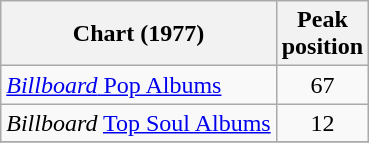<table class="wikitable">
<tr>
<th>Chart (1977)</th>
<th>Peak<br>position</th>
</tr>
<tr>
<td><a href='#'><em>Billboard</em> Pop Albums</a></td>
<td align=center>67</td>
</tr>
<tr>
<td><em>Billboard</em> <a href='#'>Top Soul Albums</a></td>
<td align=center>12</td>
</tr>
<tr>
</tr>
</table>
